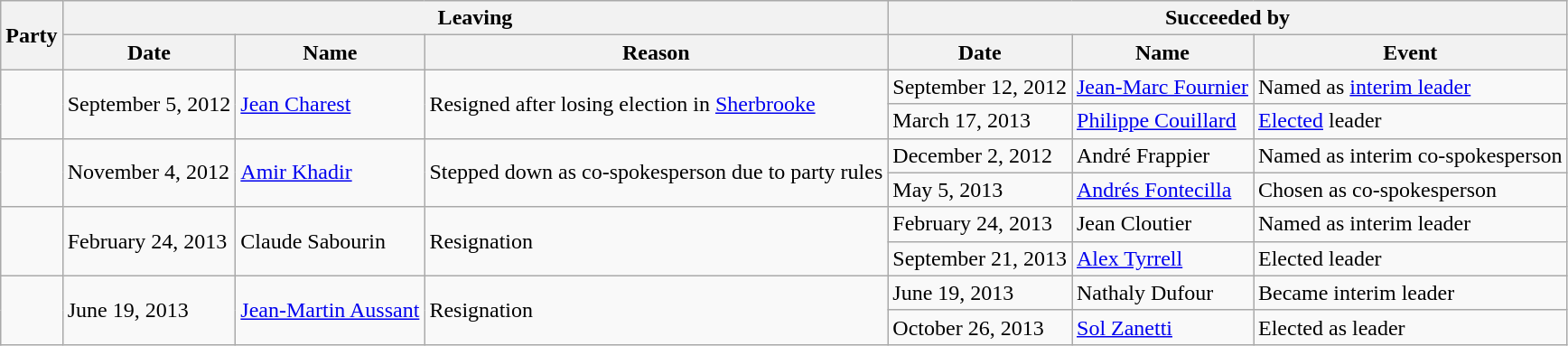<table class="wikitable" style="border: none;">
<tr>
<th rowspan="2">Party</th>
<th colspan="3">Leaving</th>
<th colspan="3">Succeeded by</th>
</tr>
<tr>
<th>Date</th>
<th>Name</th>
<th>Reason</th>
<th>Date</th>
<th>Name</th>
<th>Event</th>
</tr>
<tr>
<td rowspan="2"></td>
<td rowspan="2">September 5, 2012</td>
<td rowspan="2"><a href='#'>Jean Charest</a></td>
<td rowspan="2">Resigned after losing election in <a href='#'>Sherbrooke</a></td>
<td>September 12, 2012</td>
<td><a href='#'>Jean-Marc Fournier</a></td>
<td>Named as <a href='#'>interim leader</a></td>
</tr>
<tr>
<td>March 17, 2013</td>
<td><a href='#'>Philippe Couillard</a></td>
<td><a href='#'>Elected</a> leader</td>
</tr>
<tr>
<td rowspan="2"></td>
<td rowspan="2">November 4, 2012</td>
<td rowspan="2"><a href='#'>Amir Khadir</a></td>
<td rowspan="2">Stepped down as co-spokesperson due to party rules</td>
<td>December 2, 2012</td>
<td>André Frappier</td>
<td>Named as interim co-spokesperson</td>
</tr>
<tr>
<td>May 5, 2013</td>
<td><a href='#'>Andrés Fontecilla</a></td>
<td>Chosen as co-spokesperson</td>
</tr>
<tr>
<td rowspan="2"></td>
<td rowspan="2">February 24, 2013</td>
<td rowspan="2">Claude Sabourin</td>
<td rowspan="2">Resignation</td>
<td>February 24, 2013</td>
<td>Jean Cloutier</td>
<td>Named as interim leader</td>
</tr>
<tr>
<td>September 21, 2013</td>
<td><a href='#'>Alex Tyrrell</a></td>
<td>Elected leader</td>
</tr>
<tr>
<td rowspan="2"></td>
<td rowspan="2">June 19, 2013</td>
<td rowspan="2"><a href='#'>Jean-Martin Aussant</a></td>
<td rowspan="2">Resignation</td>
<td>June 19, 2013</td>
<td>Nathaly Dufour</td>
<td>Became interim leader</td>
</tr>
<tr>
<td>October 26, 2013</td>
<td><a href='#'>Sol Zanetti</a></td>
<td>Elected as leader</td>
</tr>
</table>
